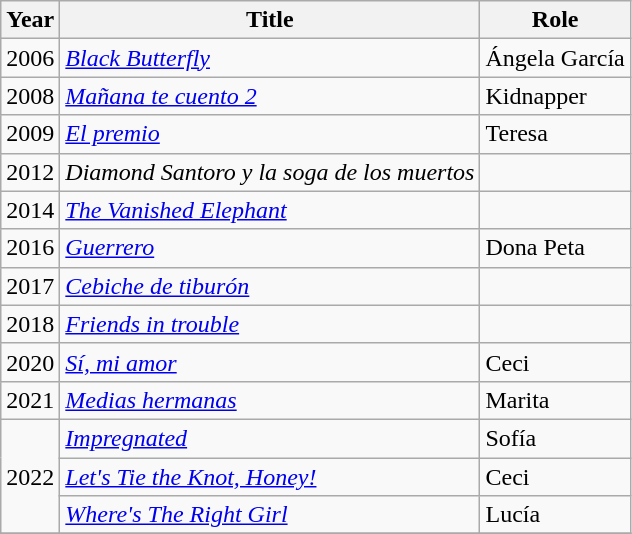<table class="wikitable">
<tr>
<th>Year</th>
<th>Title</th>
<th>Role</th>
</tr>
<tr>
<td>2006</td>
<td><em><a href='#'>Black Butterfly</a></em></td>
<td>Ángela García</td>
</tr>
<tr>
<td>2008</td>
<td><em><a href='#'>Mañana te cuento 2</a></em></td>
<td>Kidnapper</td>
</tr>
<tr>
<td>2009</td>
<td><em><a href='#'>El premio</a></em></td>
<td>Teresa</td>
</tr>
<tr>
<td>2012</td>
<td><em>Diamond Santoro y la soga de los muertos</em></td>
<td></td>
</tr>
<tr>
<td>2014</td>
<td><em><a href='#'>The Vanished Elephant</a></em></td>
<td></td>
</tr>
<tr>
<td>2016</td>
<td><em><a href='#'>Guerrero</a></em></td>
<td>Dona Peta</td>
</tr>
<tr>
<td>2017</td>
<td><em><a href='#'>Cebiche de tiburón</a></em></td>
<td></td>
</tr>
<tr>
<td>2018</td>
<td><em><a href='#'>Friends in trouble</a></em></td>
<td></td>
</tr>
<tr>
<td>2020</td>
<td><em><a href='#'>Sí, mi amor</a></em></td>
<td>Ceci</td>
</tr>
<tr>
<td>2021</td>
<td><em><a href='#'>Medias hermanas</a></em></td>
<td>Marita</td>
</tr>
<tr>
<td rowspan="3">2022</td>
<td><em><a href='#'>Impregnated</a></em></td>
<td>Sofía</td>
</tr>
<tr>
<td><em><a href='#'>Let's Tie the Knot, Honey!</a></em></td>
<td>Ceci</td>
</tr>
<tr>
<td><em><a href='#'>Where's The Right Girl</a></em></td>
<td>Lucía</td>
</tr>
<tr>
</tr>
</table>
